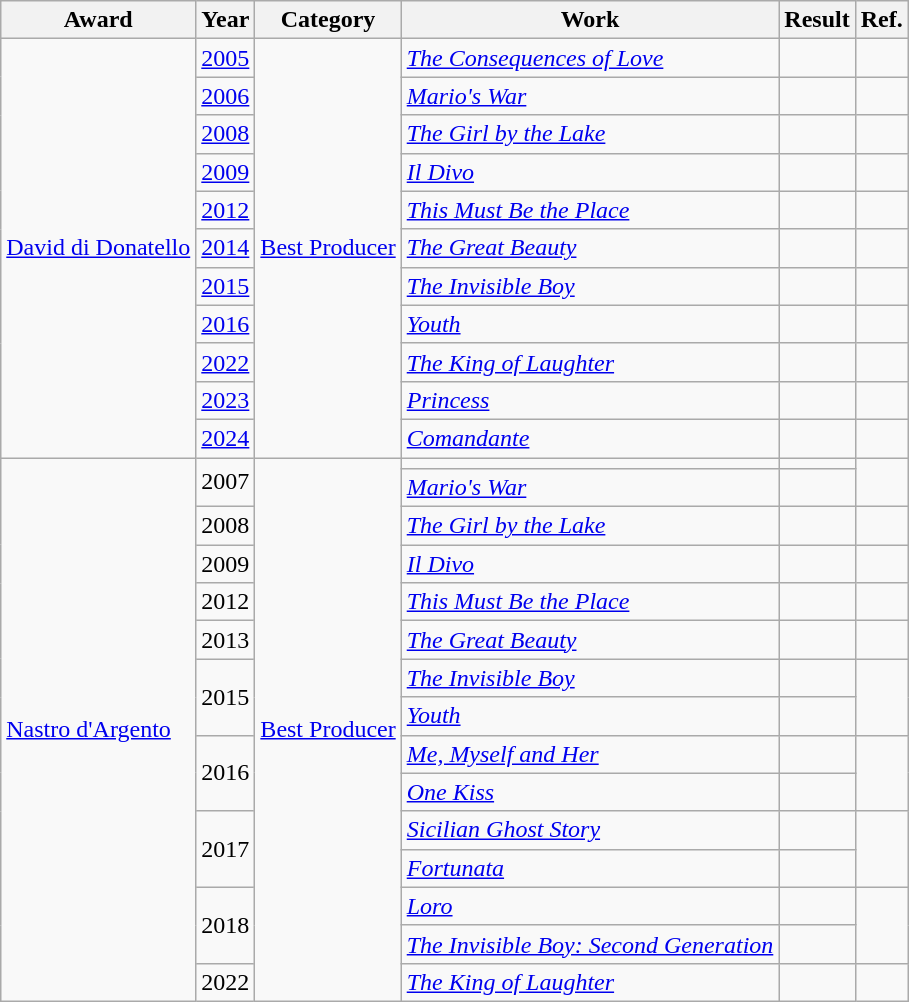<table class="wikitable sortable">
<tr>
<th>Award</th>
<th>Year</th>
<th>Category</th>
<th>Work</th>
<th>Result</th>
<th>Ref.</th>
</tr>
<tr>
<td rowspan="11"><a href='#'>David di Donatello</a></td>
<td><a href='#'>2005</a></td>
<td rowspan="11"><a href='#'>Best Producer</a></td>
<td><em><a href='#'>The Consequences of Love</a></em></td>
<td></td>
<td></td>
</tr>
<tr>
<td><a href='#'>2006</a></td>
<td><em><a href='#'>Mario's War</a></em></td>
<td></td>
<td></td>
</tr>
<tr>
<td><a href='#'>2008</a></td>
<td><em><a href='#'>The Girl by the Lake</a></em></td>
<td></td>
<td></td>
</tr>
<tr>
<td><a href='#'>2009</a></td>
<td><em><a href='#'>Il Divo</a></em></td>
<td></td>
<td></td>
</tr>
<tr>
<td><a href='#'>2012</a></td>
<td><em><a href='#'>This Must Be the Place</a></em></td>
<td></td>
<td></td>
</tr>
<tr>
<td><a href='#'>2014</a></td>
<td><em><a href='#'>The Great Beauty</a></em></td>
<td></td>
<td></td>
</tr>
<tr>
<td><a href='#'>2015</a></td>
<td><em><a href='#'>The Invisible Boy</a></em></td>
<td></td>
<td></td>
</tr>
<tr>
<td><a href='#'>2016</a></td>
<td><em><a href='#'>Youth</a></em></td>
<td></td>
<td></td>
</tr>
<tr>
<td><a href='#'>2022</a></td>
<td><em><a href='#'>The King of Laughter</a></em></td>
<td></td>
<td></td>
</tr>
<tr>
<td><a href='#'>2023</a></td>
<td><em><a href='#'>Princess</a></em></td>
<td></td>
<td></td>
</tr>
<tr>
<td><a href='#'>2024</a></td>
<td><em><a href='#'>Comandante</a></em></td>
<td></td>
<td></td>
</tr>
<tr>
<td rowspan="15"><a href='#'>Nastro d'Argento</a></td>
<td rowspan="2">2007</td>
<td rowspan="15"><a href='#'>Best Producer</a></td>
<td><em></em></td>
<td></td>
<td rowspan="2"></td>
</tr>
<tr>
<td><em><a href='#'>Mario's War</a></em></td>
<td></td>
</tr>
<tr>
<td>2008</td>
<td><em><a href='#'>The Girl by the Lake</a></em></td>
<td></td>
<td></td>
</tr>
<tr>
<td>2009</td>
<td><em><a href='#'>Il Divo</a></em></td>
<td></td>
<td></td>
</tr>
<tr>
<td>2012</td>
<td><em><a href='#'>This Must Be the Place</a></em></td>
<td></td>
<td></td>
</tr>
<tr>
<td>2013</td>
<td><em><a href='#'>The Great Beauty</a></em></td>
<td></td>
<td></td>
</tr>
<tr>
<td rowspan="2">2015</td>
<td><em><a href='#'>The Invisible Boy</a></em></td>
<td></td>
<td rowspan="2"></td>
</tr>
<tr>
<td><em><a href='#'>Youth</a></em></td>
<td></td>
</tr>
<tr>
<td rowspan="2">2016</td>
<td><em><a href='#'>Me, Myself and Her</a></em></td>
<td></td>
<td rowspan="2"></td>
</tr>
<tr>
<td><em><a href='#'>One Kiss</a></em></td>
<td></td>
</tr>
<tr>
<td rowspan="2">2017</td>
<td><em><a href='#'>Sicilian Ghost Story</a></em></td>
<td></td>
<td rowspan="2"></td>
</tr>
<tr>
<td><em><a href='#'>Fortunata</a></em></td>
<td></td>
</tr>
<tr>
<td rowspan="2">2018</td>
<td><em><a href='#'>Loro</a></em></td>
<td></td>
<td rowspan="2"></td>
</tr>
<tr>
<td><em><a href='#'>The Invisible Boy: Second Generation</a></em></td>
<td></td>
</tr>
<tr>
<td>2022</td>
<td><em><a href='#'>The King of Laughter</a></em></td>
<td></td>
<td></td>
</tr>
</table>
